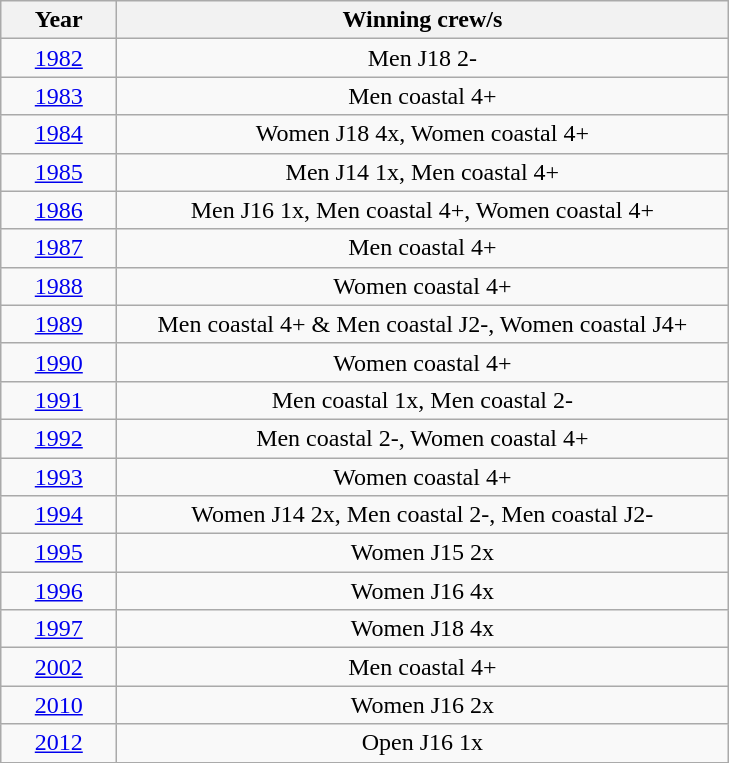<table class="wikitable" style="text-align:center">
<tr>
<th width=70>Year</th>
<th width=400>Winning crew/s</th>
</tr>
<tr>
<td><a href='#'>1982</a></td>
<td>Men J18 2-</td>
</tr>
<tr>
<td><a href='#'>1983</a></td>
<td>Men coastal 4+</td>
</tr>
<tr>
<td><a href='#'>1984</a></td>
<td>Women J18 4x, Women coastal 4+</td>
</tr>
<tr>
<td><a href='#'>1985</a></td>
<td>Men J14 1x, Men coastal 4+</td>
</tr>
<tr>
<td><a href='#'>1986</a></td>
<td>Men J16 1x, Men coastal 4+, Women coastal 4+</td>
</tr>
<tr>
<td><a href='#'>1987</a></td>
<td>Men coastal 4+</td>
</tr>
<tr>
<td><a href='#'>1988</a></td>
<td>Women coastal 4+ </td>
</tr>
<tr>
<td><a href='#'>1989</a></td>
<td>Men coastal 4+ & Men coastal J2-, Women coastal J4+</td>
</tr>
<tr>
<td><a href='#'>1990</a></td>
<td>Women  coastal 4+</td>
</tr>
<tr>
<td><a href='#'>1991</a></td>
<td>Men coastal 1x, Men coastal 2-</td>
</tr>
<tr>
<td><a href='#'>1992</a></td>
<td>Men coastal 2-, Women coastal 4+ </td>
</tr>
<tr>
<td><a href='#'>1993</a></td>
<td>Women coastal 4+</td>
</tr>
<tr>
<td><a href='#'>1994</a></td>
<td>Women J14 2x, Men coastal 2-, Men coastal J2-</td>
</tr>
<tr>
<td><a href='#'>1995</a></td>
<td>Women J15 2x</td>
</tr>
<tr>
<td><a href='#'>1996</a></td>
<td>Women J16 4x </td>
</tr>
<tr>
<td><a href='#'>1997</a></td>
<td>Women J18 4x </td>
</tr>
<tr>
<td><a href='#'>2002</a></td>
<td>Men coastal 4+</td>
</tr>
<tr>
<td><a href='#'>2010</a></td>
<td>Women J16 2x </td>
</tr>
<tr>
<td><a href='#'>2012</a></td>
<td>Open J16 1x</td>
</tr>
</table>
